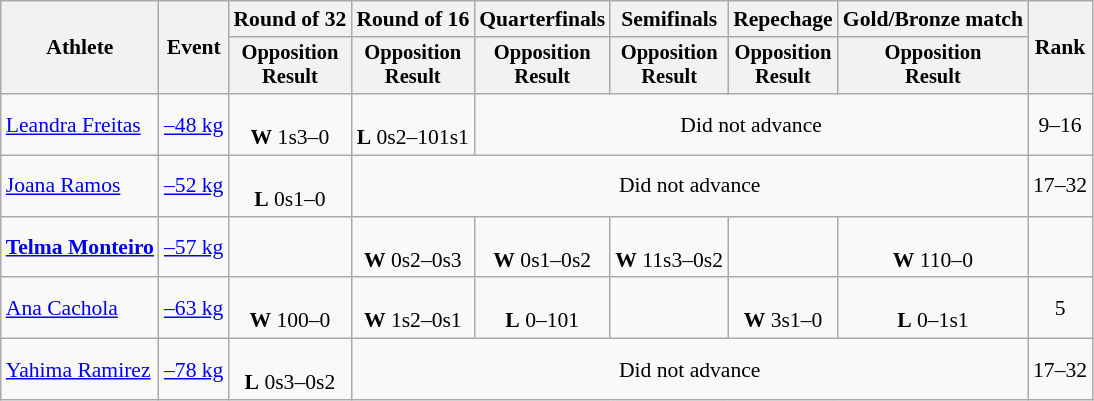<table class=wikitable style="font-size:90%; text-align:center;">
<tr>
<th rowspan=2>Athlete</th>
<th rowspan=2>Event</th>
<th>Round of 32</th>
<th>Round of 16</th>
<th>Quarterfinals</th>
<th>Semifinals</th>
<th>Repechage</th>
<th>Gold/Bronze match</th>
<th rowspan=2>Rank</th>
</tr>
<tr style="font-size:95%;">
<th>Opposition<br>Result</th>
<th>Opposition<br>Result</th>
<th>Opposition<br>Result</th>
<th>Opposition<br>Result</th>
<th>Opposition<br>Result</th>
<th>Opposition<br>Result</th>
</tr>
<tr>
<td align=left><a href='#'>Leandra Freitas</a></td>
<td align=left><a href='#'>–48 kg</a></td>
<td><br><strong>W</strong> 1s3–0</td>
<td><br><strong>L</strong> 0s2–101s1</td>
<td colspan=4>Did not advance</td>
<td>9–16</td>
</tr>
<tr>
<td align=left><a href='#'>Joana Ramos</a></td>
<td align=left><a href='#'>–52 kg</a></td>
<td><br><strong>L</strong> 0s1–0</td>
<td colspan=5>Did not advance</td>
<td>17–32</td>
</tr>
<tr>
<td align=left><strong><a href='#'>Telma Monteiro</a></strong></td>
<td align=left><a href='#'>–57 kg</a></td>
<td></td>
<td><br><strong>W</strong> 0s2–0s3 </td>
<td><br><strong>W</strong> 0s1–0s2</td>
<td><br><strong>W</strong> 11s3–0s2</td>
<td></td>
<td><br><strong>W</strong> 110–0</td>
<td></td>
</tr>
<tr>
<td align=left><a href='#'>Ana Cachola</a></td>
<td align=left><a href='#'>–63 kg</a></td>
<td><br><strong>W</strong> 100–0</td>
<td><br><strong>W</strong> 1s2–0s1</td>
<td><br><strong>L</strong> 0–101</td>
<td></td>
<td><br><strong>W</strong> 3s1–0</td>
<td><br><strong>L</strong> 0–1s1</td>
<td>5</td>
</tr>
<tr>
<td align=left><a href='#'>Yahima Ramirez</a></td>
<td align=left><a href='#'>–78 kg</a></td>
<td><br><strong>L</strong> 0s3–0s2</td>
<td colspan=5>Did not advance</td>
<td>17–32</td>
</tr>
</table>
